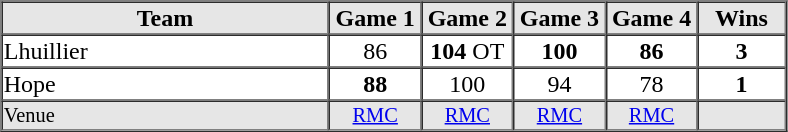<table border=1 cellspacing=0 width=525 align=center>
<tr style="text-align:center; background-color:#e6e6e6;">
<th align=center width=30%>Team</th>
<th width=8%>Game 1</th>
<th width=8%>Game 2</th>
<th width=8%>Game 3</th>
<th width=8%>Game 4</th>
<th width=8%>Wins</th>
</tr>
<tr style="text-align:center;">
<td align=left>Lhuillier</td>
<td>86</td>
<td><strong>104</strong> OT</td>
<td><strong>100</strong></td>
<td><strong>86</strong></td>
<td><strong>3</strong></td>
</tr>
<tr style="text-align:center;">
<td align=left>Hope</td>
<td><strong>88</strong></td>
<td>100</td>
<td>94</td>
<td>78</td>
<td><strong>1</strong></td>
</tr>
<tr style="text-align:center; font-size: 85%; background-color:#e6e6e6;">
<td align=left>Venue</td>
<td><a href='#'>RMC</a></td>
<td><a href='#'>RMC</a></td>
<td><a href='#'>RMC</a></td>
<td><a href='#'>RMC</a></td>
<td></td>
</tr>
</table>
